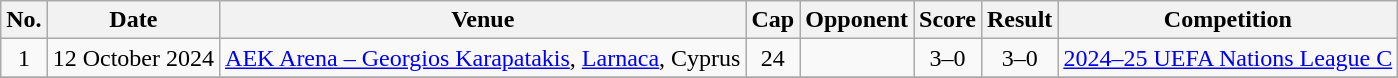<table class="wikitable sortable">
<tr>
<th scope="col">No.</th>
<th scope="col" data-sort-type="date">Date</th>
<th scope="col">Venue</th>
<th scope="col">Cap</th>
<th scope="col">Opponent</th>
<th scope="col">Score</th>
<th scope="col">Result</th>
<th scope="col">Competition</th>
</tr>
<tr>
<td style="text-align:center">1</td>
<td>12 October 2024</td>
<td><a href='#'>AEK Arena – Georgios Karapatakis</a>, <a href='#'>Larnaca</a>, Cyprus</td>
<td style="text-align:center">24</td>
<td></td>
<td style="text-align:center">3–0</td>
<td style="text-align:center">3–0</td>
<td><a href='#'>2024–25 UEFA Nations League C</a></td>
</tr>
<tr>
</tr>
</table>
